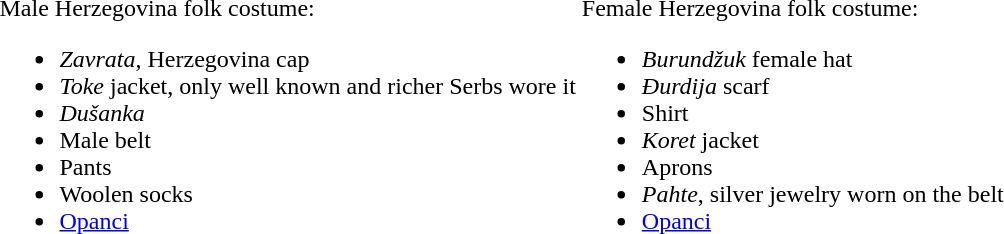<table>
<tr valign=top>
<td><br>Male Herzegovina folk costume:<ul><li><em>Zavrata</em>, Herzegovina cap</li><li><em>Toke</em> jacket, only well known and richer Serbs wore it</li><li><em>Dušanka</em></li><li>Male belt</li><li>Pants</li><li>Woolen socks</li><li><a href='#'>Opanci</a></li></ul></td>
<td><br>Female Herzegovina folk costume:<ul><li><em>Burundžuk</em> female hat</li><li><em>Đurdija</em> scarf</li><li>Shirt</li><li><em>Koret</em> jacket</li><li>Aprons</li><li><em>Pahte</em>, silver jewelry worn on the belt</li><li><a href='#'>Opanci</a></li></ul></td>
</tr>
</table>
